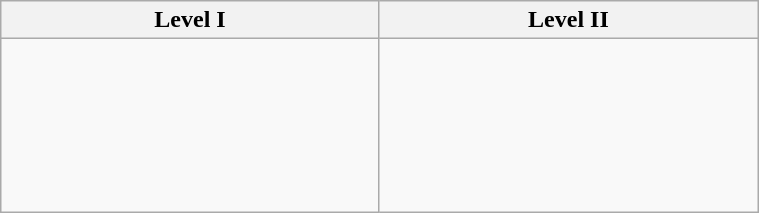<table class="wikitable" width=40%>
<tr>
<th width=50%>Level I</th>
<th width=50%>Level II</th>
</tr>
<tr>
<td><br><br>
<br>
<br>
<br>
<br>
</td>
<td><br><br>
<br>
<br>
<br>
<br>
</td>
</tr>
</table>
